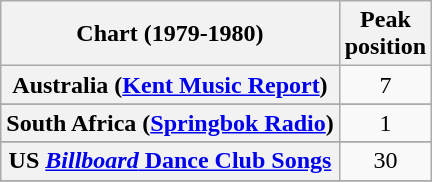<table class="wikitable sortable plainrowheaders" style="text-align:center;">
<tr>
<th>Chart (1979-1980)</th>
<th>Peak<br>position</th>
</tr>
<tr>
<th scope="row">Australia (<a href='#'>Kent Music Report</a>)</th>
<td style="text-align:center;">7</td>
</tr>
<tr>
</tr>
<tr>
</tr>
<tr>
</tr>
<tr>
</tr>
<tr>
<th scope="row">South Africa (<a href='#'>Springbok Radio</a>)</th>
<td align="center">1</td>
</tr>
<tr>
</tr>
<tr>
<th scope="row">US <a href='#'><em>Billboard</em> Dance Club Songs</a></th>
<td align="center">30</td>
</tr>
<tr>
</tr>
</table>
